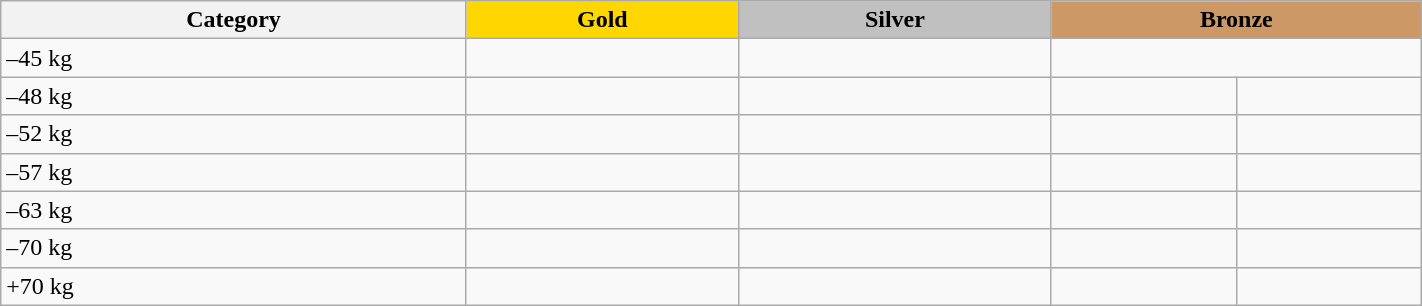<table class=wikitable  width=75%>
<tr>
<th>Category</th>
<th style="background: gold">Gold</th>
<th style="background: silver">Silver</th>
<th style="background: #cc9966" colspan=2>Bronze</th>
</tr>
<tr>
<td>–45 kg</td>
<td></td>
<td></td>
<td colspan=2></td>
</tr>
<tr>
<td>–48 kg</td>
<td></td>
<td></td>
<td></td>
<td></td>
</tr>
<tr>
<td>–52 kg</td>
<td></td>
<td></td>
<td></td>
<td></td>
</tr>
<tr>
<td>–57 kg</td>
<td></td>
<td></td>
<td></td>
<td></td>
</tr>
<tr>
<td>–63 kg</td>
<td></td>
<td></td>
<td></td>
<td></td>
</tr>
<tr>
<td>–70 kg</td>
<td></td>
<td></td>
<td></td>
<td></td>
</tr>
<tr>
<td>+70 kg</td>
<td></td>
<td></td>
<td></td>
<td></td>
</tr>
</table>
